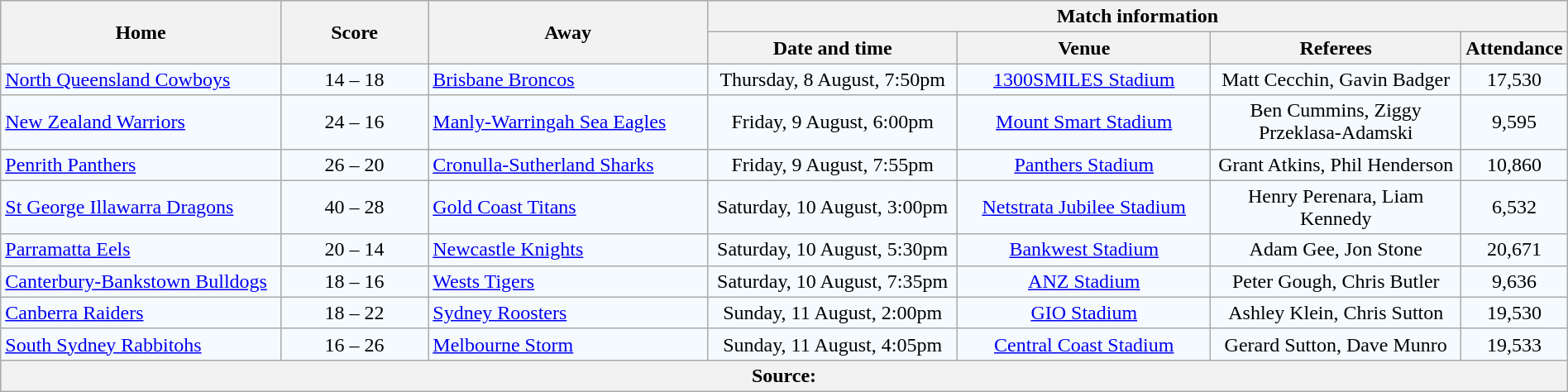<table class="wikitable" style="border-collapse:collapse; text-align:center; width:100%;">
<tr style="background:#c1d8ff;">
<th rowspan="2" style="width:19%;">Home</th>
<th rowspan="2" style="width:10%;">Score</th>
<th rowspan="2" style="width:19%;">Away</th>
<th colspan="6">Match information</th>
</tr>
<tr style="background:#efefef;">
<th width="17%">Date and time</th>
<th width="17%">Venue</th>
<th width="17%">Referees</th>
<th width="5%">Attendance</th>
</tr>
<tr style="text-align:center; background:#f5faff;">
<td align="left"> <a href='#'>North Queensland Cowboys</a></td>
<td>14 – 18</td>
<td align="left"> <a href='#'>Brisbane Broncos</a></td>
<td>Thursday, 8 August, 7:50pm</td>
<td><a href='#'>1300SMILES Stadium</a></td>
<td>Matt Cecchin, Gavin Badger</td>
<td>17,530</td>
</tr>
<tr style="text-align:center; background:#f5faff;">
<td align="left"> <a href='#'>New Zealand Warriors</a></td>
<td>24 – 16</td>
<td align="left"> <a href='#'>Manly-Warringah Sea Eagles</a></td>
<td>Friday, 9 August, 6:00pm</td>
<td><a href='#'>Mount Smart Stadium</a></td>
<td>Ben Cummins, Ziggy Przeklasa-Adamski</td>
<td>9,595</td>
</tr>
<tr style="text-align:center; background:#f5faff;">
<td align="left"> <a href='#'>Penrith Panthers</a></td>
<td>26 – 20</td>
<td align="left"> <a href='#'>Cronulla-Sutherland Sharks</a></td>
<td>Friday, 9 August, 7:55pm</td>
<td><a href='#'>Panthers Stadium</a></td>
<td>Grant Atkins, Phil Henderson</td>
<td>10,860</td>
</tr>
<tr style="text-align:center; background:#f5faff;">
<td align="left"> <a href='#'>St George Illawarra Dragons</a></td>
<td>40 – 28</td>
<td align="left"> <a href='#'>Gold Coast Titans</a></td>
<td>Saturday, 10 August, 3:00pm</td>
<td><a href='#'>Netstrata Jubilee Stadium</a></td>
<td>Henry Perenara, Liam Kennedy</td>
<td>6,532</td>
</tr>
<tr style="text-align:center; background:#f5faff;">
<td align="left"> <a href='#'>Parramatta Eels</a></td>
<td>20 – 14</td>
<td align="left"> <a href='#'>Newcastle Knights</a></td>
<td>Saturday, 10 August, 5:30pm</td>
<td><a href='#'>Bankwest Stadium</a></td>
<td>Adam Gee, Jon Stone</td>
<td>20,671</td>
</tr>
<tr style="text-align:center; background:#f5faff;">
<td align="left"> <a href='#'>Canterbury-Bankstown Bulldogs</a></td>
<td>18 – 16</td>
<td align="left"> <a href='#'>Wests Tigers</a></td>
<td>Saturday, 10 August, 7:35pm</td>
<td><a href='#'>ANZ Stadium</a></td>
<td>Peter Gough, Chris Butler</td>
<td>9,636</td>
</tr>
<tr style="text-align:center; background:#f5faff;">
<td align="left"> <a href='#'>Canberra Raiders</a></td>
<td>18 – 22</td>
<td align="left"> <a href='#'>Sydney Roosters</a></td>
<td>Sunday, 11 August, 2:00pm</td>
<td><a href='#'>GIO Stadium</a></td>
<td>Ashley Klein, Chris Sutton</td>
<td>19,530</td>
</tr>
<tr style="text-align:center; background:#f5faff;">
<td align="left"> <a href='#'>South Sydney Rabbitohs</a></td>
<td>16 – 26</td>
<td align="left"> <a href='#'>Melbourne Storm</a></td>
<td>Sunday, 11 August, 4:05pm</td>
<td><a href='#'>Central Coast Stadium</a></td>
<td>Gerard Sutton, Dave Munro</td>
<td>19,533</td>
</tr>
<tr style="background:#c1d8ff;">
<th colspan="7">Source:</th>
</tr>
</table>
